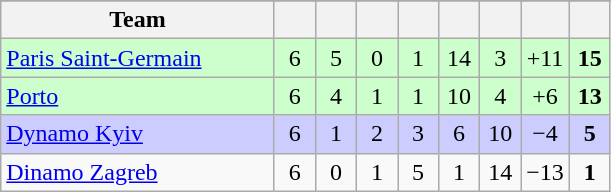<table class="wikitable" style="text-align:center">
<tr>
</tr>
<tr>
<th width="175">Team</th>
<th width="20"></th>
<th width="20"></th>
<th width="20"></th>
<th width="20"></th>
<th width="20"></th>
<th width="20"></th>
<th width="20"></th>
<th width="20"></th>
</tr>
<tr bgcolor="#ccffcc">
<td align=left> <a href='#'>Paris Saint-Germain</a></td>
<td>6</td>
<td>5</td>
<td>0</td>
<td>1</td>
<td>14</td>
<td>3</td>
<td>+11</td>
<td><strong>15</strong></td>
</tr>
<tr bgcolor="#ccffcc">
<td align=left> <a href='#'>Porto</a></td>
<td>6</td>
<td>4</td>
<td>1</td>
<td>1</td>
<td>10</td>
<td>4</td>
<td>+6</td>
<td><strong>13</strong></td>
</tr>
<tr bgcolor="ccccff">
<td align=left> <a href='#'>Dynamo Kyiv</a></td>
<td>6</td>
<td>1</td>
<td>2</td>
<td>3</td>
<td>6</td>
<td>10</td>
<td>−4</td>
<td><strong>5</strong></td>
</tr>
<tr bgcolor=>
<td align=left> <a href='#'>Dinamo Zagreb</a></td>
<td>6</td>
<td>0</td>
<td>1</td>
<td>5</td>
<td>1</td>
<td>14</td>
<td>−13</td>
<td><strong>1</strong></td>
</tr>
</table>
